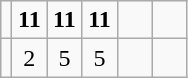<table class="wikitable">
<tr>
<td><strong></strong></td>
<td align=center style="width:1em"><strong>11</strong></td>
<td align=center style="width:1em"><strong>11</strong></td>
<td align=center style="width:1em"><strong>11</strong></td>
<td align=center style="width:1em"></td>
<td align=center style="width:1em"></td>
</tr>
<tr>
<td></td>
<td align=center style="width:1em">2</td>
<td align=center style="width:1em">5</td>
<td align=center style="width:1em">5</td>
<td align=center style="width:1em"></td>
<td align=center style="width:1em"></td>
</tr>
</table>
